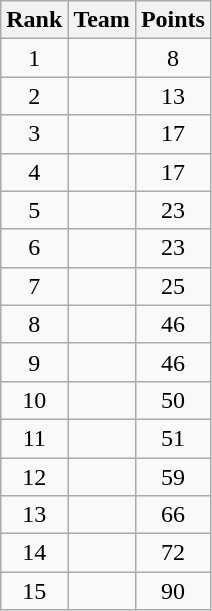<table class="wikitable sortable" style="text-align:center">
<tr>
<th>Rank</th>
<th>Team</th>
<th>Points</th>
</tr>
<tr>
<td>1</td>
<td align=left></td>
<td>8</td>
</tr>
<tr>
<td>2</td>
<td align=left></td>
<td>13</td>
</tr>
<tr>
<td>3</td>
<td align=left></td>
<td>17</td>
</tr>
<tr>
<td>4</td>
<td align=left></td>
<td>17</td>
</tr>
<tr>
<td>5</td>
<td align=left></td>
<td>23</td>
</tr>
<tr>
<td>6</td>
<td align=left></td>
<td>23</td>
</tr>
<tr>
<td>7</td>
<td align=left></td>
<td>25</td>
</tr>
<tr>
<td>8</td>
<td align=left></td>
<td>46</td>
</tr>
<tr>
<td>9</td>
<td align=left></td>
<td>46</td>
</tr>
<tr>
<td>10</td>
<td align=left></td>
<td>50</td>
</tr>
<tr>
<td>11</td>
<td align=left></td>
<td>51</td>
</tr>
<tr>
<td>12</td>
<td align=left></td>
<td>59</td>
</tr>
<tr>
<td>13</td>
<td align=left></td>
<td>66</td>
</tr>
<tr>
<td>14</td>
<td align=left></td>
<td>72</td>
</tr>
<tr>
<td>15</td>
<td align=left></td>
<td>90</td>
</tr>
</table>
